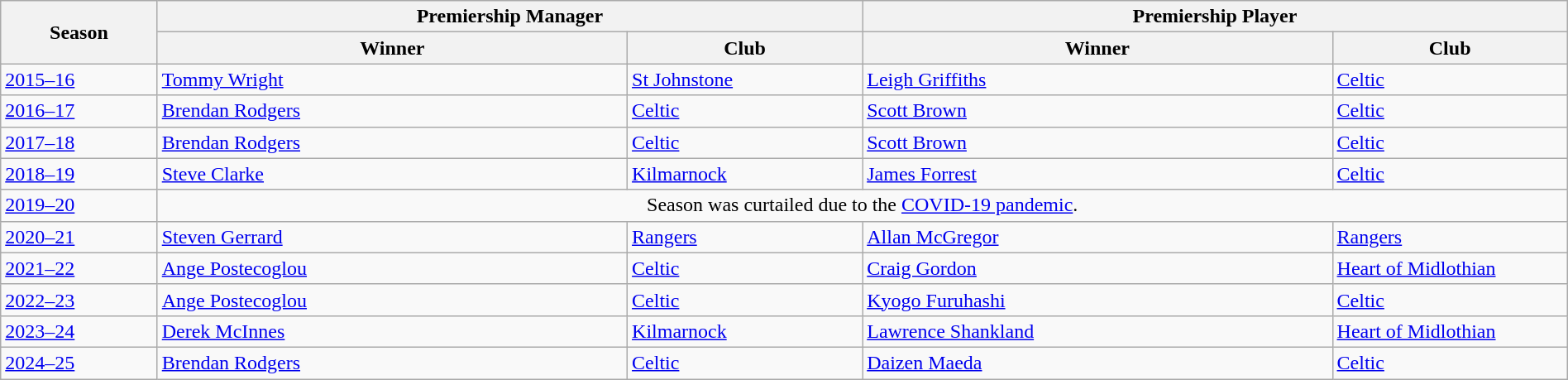<table class="wikitable" style="text-align: left; width:100%;">
<tr>
<th rowspan="2" style="width:10%;">Season</th>
<th colspan="2">Premiership Manager</th>
<th colspan="2">Premiership Player</th>
</tr>
<tr>
<th style="width:30%;">Winner</th>
<th style="width:15%;">Club</th>
<th style="width:30%;">Winner</th>
<th style="width:15%;">Club</th>
</tr>
<tr>
<td><a href='#'>2015–16</a></td>
<td><a href='#'>Tommy Wright</a></td>
<td><a href='#'>St Johnstone</a></td>
<td><a href='#'>Leigh Griffiths</a></td>
<td><a href='#'>Celtic</a></td>
</tr>
<tr>
<td><a href='#'>2016–17</a></td>
<td><a href='#'>Brendan Rodgers</a></td>
<td><a href='#'>Celtic</a></td>
<td><a href='#'>Scott Brown</a></td>
<td><a href='#'>Celtic</a></td>
</tr>
<tr>
<td><a href='#'>2017–18</a></td>
<td><a href='#'>Brendan Rodgers</a></td>
<td><a href='#'>Celtic</a></td>
<td><a href='#'>Scott Brown</a></td>
<td><a href='#'>Celtic</a></td>
</tr>
<tr>
<td><a href='#'>2018–19</a></td>
<td><a href='#'>Steve Clarke</a></td>
<td><a href='#'>Kilmarnock</a></td>
<td><a href='#'>James Forrest</a></td>
<td><a href='#'>Celtic</a></td>
</tr>
<tr>
<td><a href='#'>2019–20</a></td>
<td align="center" colspan="4">Season was curtailed due to the <a href='#'>COVID-19 pandemic</a>.</td>
</tr>
<tr>
<td><a href='#'>2020–21</a></td>
<td><a href='#'>Steven Gerrard</a></td>
<td><a href='#'>Rangers</a></td>
<td><a href='#'>Allan McGregor</a></td>
<td><a href='#'>Rangers</a></td>
</tr>
<tr>
<td><a href='#'>2021–22</a></td>
<td><a href='#'>Ange Postecoglou</a></td>
<td><a href='#'>Celtic</a></td>
<td><a href='#'>Craig Gordon</a></td>
<td><a href='#'>Heart of Midlothian</a></td>
</tr>
<tr>
<td><a href='#'>2022–23</a></td>
<td><a href='#'>Ange Postecoglou</a></td>
<td><a href='#'>Celtic</a></td>
<td><a href='#'>Kyogo Furuhashi</a></td>
<td><a href='#'>Celtic</a></td>
</tr>
<tr>
<td><a href='#'>2023–24</a></td>
<td><a href='#'>Derek McInnes</a></td>
<td><a href='#'>Kilmarnock</a></td>
<td><a href='#'>Lawrence Shankland</a></td>
<td><a href='#'>Heart of Midlothian</a></td>
</tr>
<tr>
<td><a href='#'>2024–25</a></td>
<td><a href='#'>Brendan Rodgers</a></td>
<td><a href='#'>Celtic</a></td>
<td><a href='#'>Daizen Maeda</a></td>
<td><a href='#'>Celtic</a></td>
</tr>
</table>
